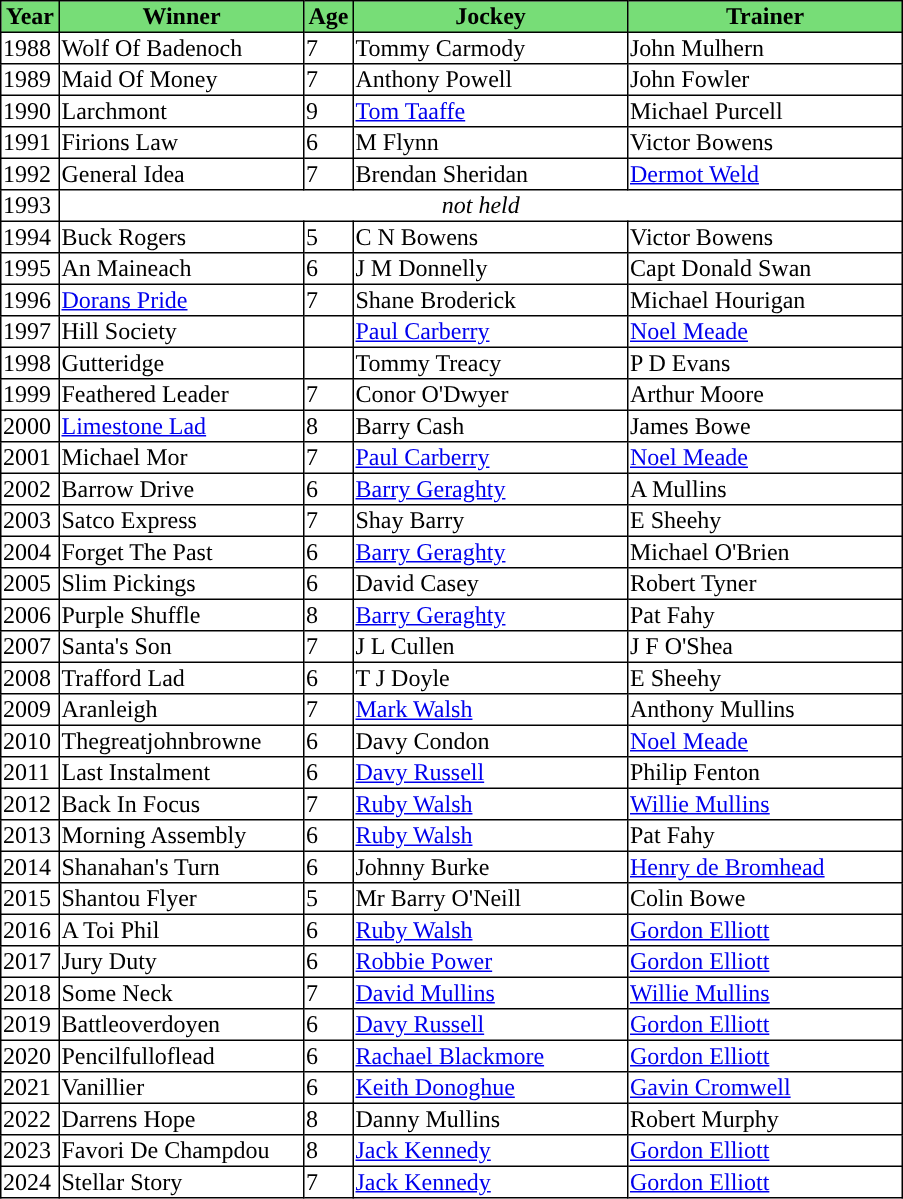<table class = "sortable" | border="1" style="border-collapse: collapse">
<tr bgcolor="#77dd77" align="center">
<th style="width:36px"><strong>Year</strong></th>
<th style="width:160px"><strong>Winner</strong></th>
<th style="width:30px"><strong>Age</strong></th>
<th style="width:180px"><strong>Jockey</strong></th>
<th style="width:180px"><strong>Trainer</strong></th>
</tr>
<tr>
<td>1988</td>
<td>Wolf Of Badenoch</td>
<td>7</td>
<td>Tommy Carmody</td>
<td>John Mulhern</td>
</tr>
<tr>
<td>1989</td>
<td>Maid Of Money</td>
<td>7</td>
<td>Anthony Powell</td>
<td>John Fowler</td>
</tr>
<tr>
<td>1990</td>
<td>Larchmont</td>
<td>9</td>
<td><a href='#'>Tom Taaffe</a></td>
<td>Michael Purcell</td>
</tr>
<tr>
<td>1991</td>
<td>Firions Law</td>
<td>6</td>
<td>M Flynn</td>
<td>Victor Bowens</td>
</tr>
<tr>
<td>1992</td>
<td>General Idea</td>
<td>7</td>
<td>Brendan Sheridan</td>
<td><a href='#'>Dermot Weld</a></td>
</tr>
<tr>
<td>1993</td>
<td colspan="4" align="center"><em>not held</em></td>
</tr>
<tr>
<td>1994</td>
<td>Buck Rogers</td>
<td>5</td>
<td>C N Bowens</td>
<td>Victor Bowens</td>
</tr>
<tr>
<td>1995</td>
<td>An Maineach</td>
<td>6</td>
<td>J M Donnelly</td>
<td>Capt Donald Swan</td>
</tr>
<tr>
<td>1996</td>
<td><a href='#'>Dorans Pride</a></td>
<td>7</td>
<td>Shane Broderick</td>
<td>Michael Hourigan</td>
</tr>
<tr>
<td>1997</td>
<td>Hill Society</td>
<td></td>
<td><a href='#'>Paul Carberry</a></td>
<td><a href='#'>Noel Meade</a></td>
</tr>
<tr>
<td>1998</td>
<td>Gutteridge</td>
<td></td>
<td>Tommy Treacy</td>
<td>P D Evans</td>
</tr>
<tr>
<td>1999</td>
<td>Feathered Leader</td>
<td>7</td>
<td>Conor O'Dwyer</td>
<td>Arthur Moore</td>
</tr>
<tr>
<td>2000</td>
<td><a href='#'>Limestone Lad</a></td>
<td>8</td>
<td>Barry Cash</td>
<td>James Bowe</td>
</tr>
<tr>
<td>2001</td>
<td>Michael Mor</td>
<td>7</td>
<td><a href='#'>Paul Carberry</a></td>
<td><a href='#'>Noel Meade</a></td>
</tr>
<tr>
<td>2002</td>
<td>Barrow Drive</td>
<td>6</td>
<td><a href='#'>Barry Geraghty</a></td>
<td>A Mullins</td>
</tr>
<tr>
<td>2003</td>
<td>Satco Express</td>
<td>7</td>
<td>Shay Barry</td>
<td>E Sheehy</td>
</tr>
<tr>
<td>2004</td>
<td>Forget The Past</td>
<td>6</td>
<td><a href='#'>Barry Geraghty</a></td>
<td>Michael O'Brien</td>
</tr>
<tr>
<td>2005</td>
<td>Slim Pickings</td>
<td>6</td>
<td>David Casey</td>
<td>Robert Tyner</td>
</tr>
<tr>
<td>2006</td>
<td>Purple Shuffle</td>
<td>8</td>
<td><a href='#'>Barry Geraghty</a></td>
<td>Pat Fahy</td>
</tr>
<tr>
<td>2007</td>
<td>Santa's Son</td>
<td>7</td>
<td>J L Cullen</td>
<td>J F O'Shea</td>
</tr>
<tr>
<td>2008</td>
<td>Trafford Lad</td>
<td>6</td>
<td>T J Doyle</td>
<td>E Sheehy</td>
</tr>
<tr>
<td>2009</td>
<td>Aranleigh</td>
<td>7</td>
<td><a href='#'>Mark Walsh</a></td>
<td>Anthony Mullins</td>
</tr>
<tr>
<td>2010</td>
<td>Thegreatjohnbrowne</td>
<td>6</td>
<td>Davy Condon</td>
<td><a href='#'>Noel Meade</a></td>
</tr>
<tr>
<td>2011</td>
<td>Last Instalment</td>
<td>6</td>
<td><a href='#'>Davy Russell</a></td>
<td>Philip Fenton</td>
</tr>
<tr>
<td>2012</td>
<td>Back In Focus</td>
<td>7</td>
<td><a href='#'>Ruby Walsh</a></td>
<td><a href='#'>Willie Mullins</a></td>
</tr>
<tr>
<td>2013</td>
<td>Morning Assembly</td>
<td>6</td>
<td><a href='#'>Ruby Walsh</a></td>
<td>Pat Fahy</td>
</tr>
<tr>
<td>2014</td>
<td>Shanahan's Turn</td>
<td>6</td>
<td>Johnny Burke</td>
<td><a href='#'>Henry de Bromhead</a></td>
</tr>
<tr>
<td>2015</td>
<td>Shantou Flyer</td>
<td>5</td>
<td>Mr Barry O'Neill</td>
<td>Colin Bowe</td>
</tr>
<tr>
<td>2016</td>
<td>A Toi Phil</td>
<td>6</td>
<td><a href='#'>Ruby Walsh</a></td>
<td><a href='#'>Gordon Elliott</a></td>
</tr>
<tr>
<td>2017</td>
<td>Jury Duty</td>
<td>6</td>
<td><a href='#'>Robbie Power</a></td>
<td><a href='#'>Gordon Elliott</a></td>
</tr>
<tr>
<td>2018</td>
<td>Some Neck</td>
<td>7</td>
<td><a href='#'>David Mullins</a></td>
<td><a href='#'>Willie Mullins</a></td>
</tr>
<tr>
<td>2019</td>
<td>Battleoverdoyen</td>
<td>6</td>
<td><a href='#'>Davy Russell</a></td>
<td><a href='#'>Gordon Elliott</a></td>
</tr>
<tr>
<td>2020</td>
<td>Pencilfulloflead</td>
<td>6</td>
<td><a href='#'>Rachael Blackmore</a></td>
<td><a href='#'>Gordon Elliott</a></td>
</tr>
<tr>
<td>2021</td>
<td>Vanillier</td>
<td>6</td>
<td><a href='#'>Keith Donoghue</a></td>
<td><a href='#'>Gavin Cromwell</a></td>
</tr>
<tr>
<td>2022</td>
<td>Darrens Hope</td>
<td>8</td>
<td>Danny Mullins</td>
<td>Robert Murphy</td>
</tr>
<tr>
<td>2023</td>
<td>Favori De Champdou</td>
<td>8</td>
<td><a href='#'>Jack Kennedy</a></td>
<td><a href='#'>Gordon Elliott</a></td>
</tr>
<tr>
<td>2024</td>
<td>Stellar Story</td>
<td>7</td>
<td><a href='#'>Jack Kennedy</a></td>
<td><a href='#'>Gordon Elliott</a></td>
</tr>
</table>
